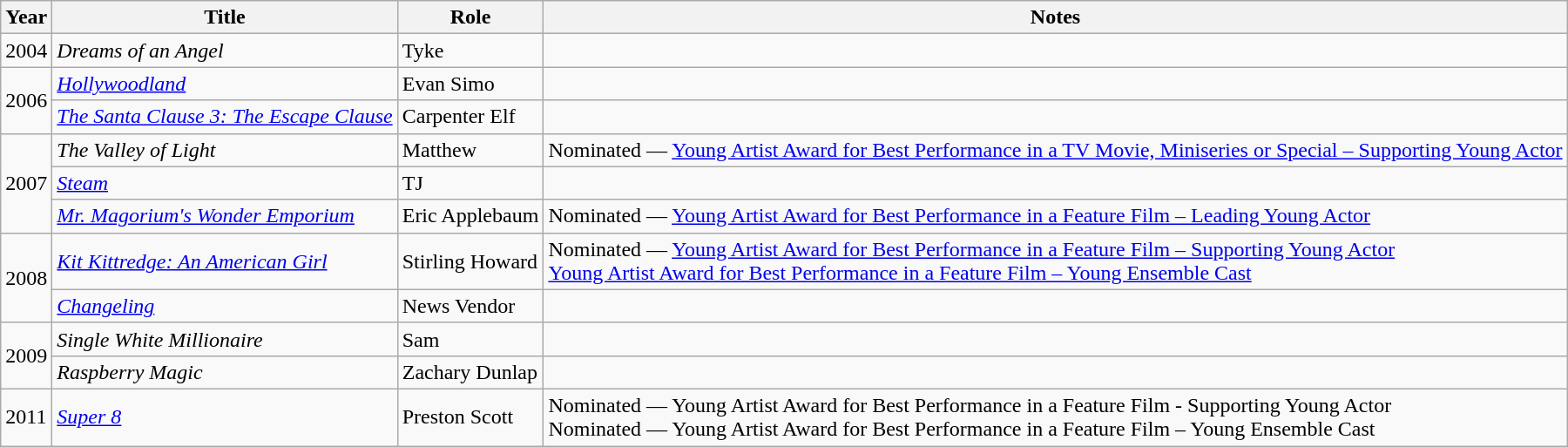<table class="wikitable">
<tr>
<th>Year</th>
<th>Title</th>
<th>Role</th>
<th>Notes</th>
</tr>
<tr>
<td>2004</td>
<td><em>Dreams of an Angel</em></td>
<td>Tyke</td>
<td></td>
</tr>
<tr>
<td rowspan="2">2006</td>
<td><em><a href='#'>Hollywoodland</a></em></td>
<td>Evan Simo</td>
<td></td>
</tr>
<tr>
<td><em><a href='#'>The Santa Clause 3: The Escape Clause</a></em></td>
<td>Carpenter Elf</td>
<td></td>
</tr>
<tr>
<td rowspan="3">2007</td>
<td><em>The Valley of Light</em></td>
<td>Matthew</td>
<td>Nominated — <a href='#'>Young Artist Award for Best Performance in a TV Movie, Miniseries or Special – Supporting Young Actor</a></td>
</tr>
<tr>
<td><em><a href='#'>Steam</a></em></td>
<td>TJ</td>
<td></td>
</tr>
<tr>
<td><em><a href='#'>Mr. Magorium's Wonder Emporium</a></em></td>
<td>Eric Applebaum</td>
<td>Nominated — <a href='#'>Young Artist Award for Best Performance in a Feature Film – Leading Young Actor</a></td>
</tr>
<tr>
<td rowspan="2">2008</td>
<td><em><a href='#'>Kit Kittredge: An American Girl</a></em></td>
<td>Stirling Howard</td>
<td>Nominated — <a href='#'>Young Artist Award for Best Performance in a Feature Film – Supporting Young Actor</a><br><a href='#'>Young Artist Award for Best Performance in a Feature Film – Young Ensemble Cast</a></td>
</tr>
<tr>
<td><em><a href='#'>Changeling</a></em></td>
<td>News Vendor</td>
<td></td>
</tr>
<tr>
<td rowspan=2>2009</td>
<td><em>Single White Millionaire</em></td>
<td>Sam</td>
<td></td>
</tr>
<tr>
<td><em>Raspberry Magic</em></td>
<td>Zachary Dunlap</td>
</tr>
<tr>
<td>2011</td>
<td><em><a href='#'>Super 8</a></em></td>
<td>Preston Scott </td>
<td>Nominated — Young Artist Award for Best Performance in a Feature Film - Supporting Young Actor<br>Nominated — Young Artist Award for Best Performance in a Feature Film – Young Ensemble Cast</td>
</tr>
</table>
